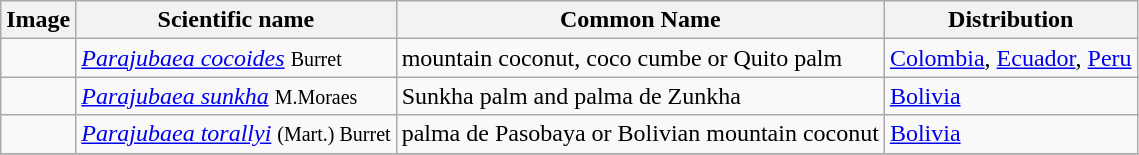<table class="wikitable">
<tr>
<th>Image</th>
<th>Scientific name</th>
<th>Common Name</th>
<th>Distribution</th>
</tr>
<tr>
<td></td>
<td><em><a href='#'>Parajubaea cocoides</a></em> <small>Burret</small></td>
<td>mountain coconut, coco cumbe or Quito palm</td>
<td><a href='#'>Colombia</a>, <a href='#'>Ecuador</a>, <a href='#'>Peru</a></td>
</tr>
<tr>
<td></td>
<td><em><a href='#'>Parajubaea sunkha</a></em> <small>M.Moraes</small></td>
<td>Sunkha palm and palma de Zunkha</td>
<td><a href='#'>Bolivia</a></td>
</tr>
<tr>
<td></td>
<td><em><a href='#'>Parajubaea torallyi</a></em> <small>(Mart.) Burret</small></td>
<td>palma de Pasobaya or Bolivian mountain coconut</td>
<td><a href='#'>Bolivia</a></td>
</tr>
<tr>
</tr>
</table>
